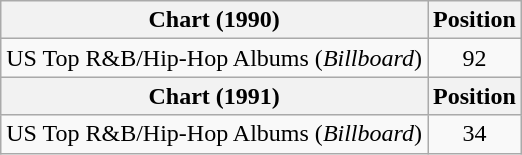<table class="wikitable plainrowheaders">
<tr>
<th>Chart (1990)</th>
<th>Position</th>
</tr>
<tr>
<td>US Top R&B/Hip-Hop Albums (<em>Billboard</em>)</td>
<td style="text-align:center">92</td>
</tr>
<tr>
<th>Chart (1991)</th>
<th>Position</th>
</tr>
<tr>
<td>US Top R&B/Hip-Hop Albums (<em>Billboard</em>)</td>
<td style="text-align:center">34</td>
</tr>
</table>
